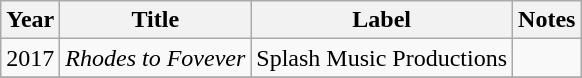<table class="wikitable">
<tr>
<th>Year</th>
<th>Title</th>
<th>Label</th>
<th>Notes</th>
</tr>
<tr>
<td>2017</td>
<td><em>Rhodes to Fovever</em></td>
<td>Splash Music Productions</td>
<td></td>
</tr>
<tr>
</tr>
</table>
